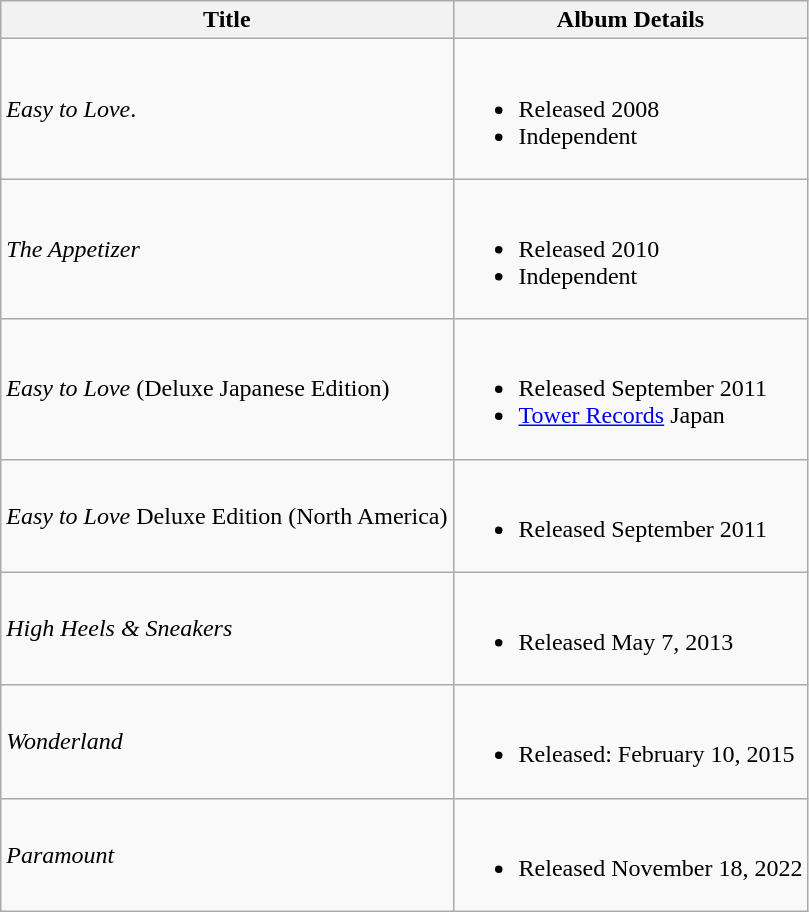<table class="wikitable">
<tr>
<th>Title</th>
<th>Album Details</th>
</tr>
<tr>
<td><em>Easy to Love</em>.</td>
<td><br><ul><li>Released 2008</li><li>Independent</li></ul></td>
</tr>
<tr>
<td><em>The Appetizer</em></td>
<td><br><ul><li>Released 2010</li><li>Independent</li></ul></td>
</tr>
<tr>
<td><em>Easy to Love</em> (Deluxe Japanese Edition)</td>
<td><br><ul><li>Released September 2011</li><li><a href='#'>Tower Records</a> Japan</li></ul></td>
</tr>
<tr>
<td><em>Easy to Love</em> Deluxe Edition (North America)</td>
<td><br><ul><li>Released September 2011</li></ul></td>
</tr>
<tr>
<td><em>High Heels & Sneakers</em> </td>
<td><br><ul><li>Released May 7, 2013</li></ul></td>
</tr>
<tr>
<td><em>Wonderland</em></td>
<td><br><ul><li>Released: February 10, 2015</li></ul></td>
</tr>
<tr>
<td><em>Paramount</em> </td>
<td><br><ul><li>Released November 18, 2022</li></ul></td>
</tr>
</table>
